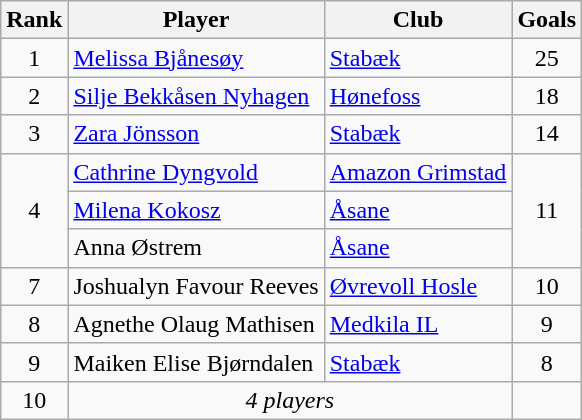<table class="wikitable" style="text-align:center">
<tr>
<th>Rank</th>
<th>Player</th>
<th>Club</th>
<th>Goals</th>
</tr>
<tr>
<td>1</td>
<td align="left"> <a href='#'>Melissa Bjånesøy</a></td>
<td align="left"><a href='#'>Stabæk</a></td>
<td>25</td>
</tr>
<tr>
<td>2</td>
<td align="left"> <a href='#'>Silje Bekkåsen Nyhagen</a></td>
<td align="left"><a href='#'>Hønefoss</a></td>
<td>18</td>
</tr>
<tr>
<td>3</td>
<td align="left"> <a href='#'>Zara Jönsson</a></td>
<td align="left"><a href='#'>Stabæk</a></td>
<td>14</td>
</tr>
<tr>
<td rowspan=3>4</td>
<td align="left"> <a href='#'>Cathrine Dyngvold</a></td>
<td align="left"><a href='#'>Amazon Grimstad</a></td>
<td rowspan=3>11</td>
</tr>
<tr>
<td align="left"> <a href='#'>Milena Kokosz</a></td>
<td align="left"><a href='#'>Åsane</a></td>
</tr>
<tr>
<td align="left"> Anna Østrem</td>
<td align="left"><a href='#'>Åsane</a></td>
</tr>
<tr>
<td>7</td>
<td align="left"> Joshualyn Favour Reeves</td>
<td align="left"><a href='#'>Øvrevoll Hosle</a></td>
<td>10</td>
</tr>
<tr>
<td>8</td>
<td align="left"> Agnethe Olaug Mathisen</td>
<td align="left"><a href='#'>Medkila IL</a></td>
<td>9</td>
</tr>
<tr>
<td>9</td>
<td align="left"> Maiken Elise Bjørndalen</td>
<td align="left"><a href='#'>Stabæk</a></td>
<td>8</td>
</tr>
<tr>
<td>10</td>
<td colspan=2 style="text-align:center;"><em>4 players</em></td>
<td></td>
</tr>
</table>
